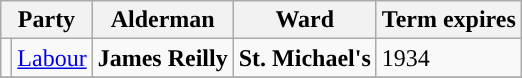<table class="wikitable">
<tr>
<th colspan="2">Party</th>
<th>Alderman</th>
<th>Ward</th>
<th>Term expires</th>
</tr>
<tr>
<td style="background-color:"></td>
<td><a href='#'>Labour</a></td>
<td><strong>James Reilly</strong></td>
<td><strong>St. Michael's</strong></td>
<td>1934</td>
</tr>
<tr>
</tr>
</table>
